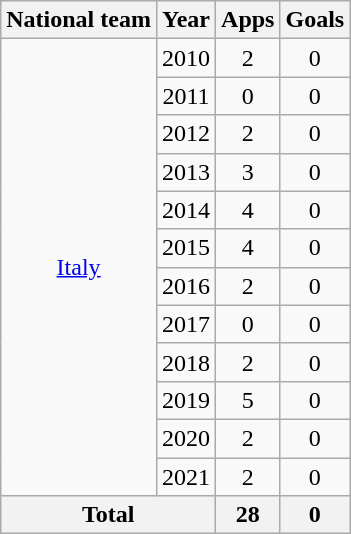<table class="wikitable" style="text-align:center">
<tr>
<th>National team</th>
<th>Year</th>
<th>Apps</th>
<th>Goals</th>
</tr>
<tr>
<td rowspan="12"><a href='#'>Italy</a></td>
<td>2010</td>
<td>2</td>
<td>0</td>
</tr>
<tr>
<td>2011</td>
<td>0</td>
<td>0</td>
</tr>
<tr>
<td>2012</td>
<td>2</td>
<td>0</td>
</tr>
<tr>
<td>2013</td>
<td>3</td>
<td>0</td>
</tr>
<tr>
<td>2014</td>
<td>4</td>
<td>0</td>
</tr>
<tr>
<td>2015</td>
<td>4</td>
<td>0</td>
</tr>
<tr>
<td>2016</td>
<td>2</td>
<td>0</td>
</tr>
<tr>
<td>2017</td>
<td>0</td>
<td>0</td>
</tr>
<tr>
<td>2018</td>
<td>2</td>
<td>0</td>
</tr>
<tr>
<td>2019</td>
<td>5</td>
<td>0</td>
</tr>
<tr>
<td>2020</td>
<td>2</td>
<td>0</td>
</tr>
<tr>
<td>2021</td>
<td>2</td>
<td>0</td>
</tr>
<tr>
<th colspan="2">Total</th>
<th>28</th>
<th>0</th>
</tr>
</table>
